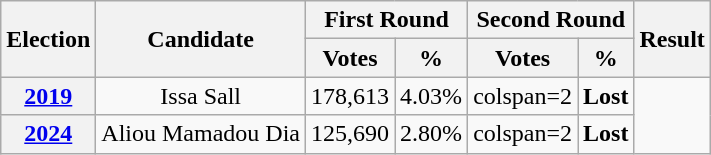<table class="wikitable" style="text-align:center">
<tr>
<th rowspan="2">Election</th>
<th rowspan="2">Candidate</th>
<th colspan="2">First Round</th>
<th colspan="2">Second Round</th>
<th rowspan="2">Result</th>
</tr>
<tr>
<th><strong>Votes</strong></th>
<th><strong>%</strong></th>
<th><strong>Votes</strong></th>
<th><strong>%</strong></th>
</tr>
<tr>
<th><a href='#'>2019</a></th>
<td>Issa Sall</td>
<td>178,613</td>
<td>4.03%</td>
<td>colspan=2 </td>
<td><strong>Lost</strong> </td>
</tr>
<tr>
<th><a href='#'>2024</a></th>
<td>Aliou Mamadou Dia</td>
<td>125,690</td>
<td>2.80%</td>
<td>colspan=2 </td>
<td><strong>Lost</strong> </td>
</tr>
</table>
